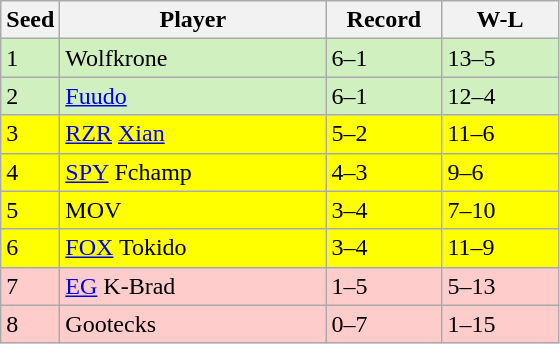<table class="wikitable sortable" style=font-size:100%>
<tr>
<th width=30px>Seed</th>
<th width=170px>Player</th>
<th width=70px>Record</th>
<th width=70px>W-L</th>
</tr>
<tr style="background: #D0F0C0;">
<td>1</td>
<td>Wolfkrone</td>
<td>6–1</td>
<td>13–5</td>
</tr>
<tr style="background: #D0F0C0;">
<td>2</td>
<td> <a href='#'>Fuudo</a></td>
<td>6–1</td>
<td>12–4</td>
</tr>
<tr style="background: #FFFF00;">
<td>3</td>
<td><a href='#'>RZR</a> <a href='#'>Xian</a></td>
<td>5–2</td>
<td>11–6</td>
</tr>
<tr style="background: #FFFF00;">
<td>4</td>
<td><a href='#'>SPY</a> Fchamp</td>
<td>4–3</td>
<td>9–6</td>
</tr>
<tr style="background: #FFFF00;">
<td>5</td>
<td> MOV</td>
<td>3–4</td>
<td>7–10</td>
</tr>
<tr style="background: #FFFF00;">
<td>6</td>
<td><a href='#'>FOX</a> Tokido</td>
<td>3–4</td>
<td>11–9</td>
</tr>
<tr style="background: #FFCCCC;">
<td>7</td>
<td><a href='#'>EG</a> K-Brad</td>
<td>1–5</td>
<td>5–13</td>
</tr>
<tr style="background: #FFCCCC;">
<td>8</td>
<td>Gootecks</td>
<td>0–7</td>
<td>1–15</td>
</tr>
</table>
